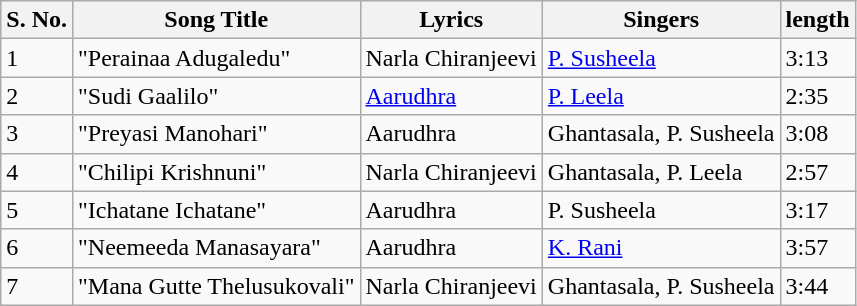<table class="wikitable">
<tr>
<th>S. No.</th>
<th>Song Title</th>
<th>Lyrics</th>
<th>Singers</th>
<th>length</th>
</tr>
<tr>
<td>1</td>
<td>"Perainaa Adugaledu"</td>
<td>Narla Chiranjeevi</td>
<td><a href='#'>P. Susheela</a></td>
<td>3:13</td>
</tr>
<tr>
<td>2</td>
<td>"Sudi Gaalilo"</td>
<td><a href='#'>Aarudhra</a></td>
<td><a href='#'>P. Leela</a></td>
<td>2:35</td>
</tr>
<tr>
<td>3</td>
<td>"Preyasi Manohari"</td>
<td>Aarudhra</td>
<td>Ghantasala, P. Susheela</td>
<td>3:08</td>
</tr>
<tr>
<td>4</td>
<td>"Chilipi Krishnuni"</td>
<td>Narla Chiranjeevi</td>
<td>Ghantasala, P. Leela</td>
<td>2:57</td>
</tr>
<tr>
<td>5</td>
<td>"Ichatane Ichatane"</td>
<td>Aarudhra</td>
<td>P. Susheela</td>
<td>3:17</td>
</tr>
<tr>
<td>6</td>
<td>"Neemeeda Manasayara"</td>
<td>Aarudhra</td>
<td><a href='#'>K. Rani</a></td>
<td>3:57</td>
</tr>
<tr>
<td>7</td>
<td>"Mana Gutte Thelusukovali"</td>
<td>Narla Chiranjeevi</td>
<td>Ghantasala, P. Susheela</td>
<td>3:44</td>
</tr>
</table>
